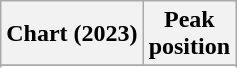<table class="wikitable sortable plainrowheaders" style="text-align:center">
<tr>
<th scope="col">Chart (2023)</th>
<th scope="col">Peak<br>position</th>
</tr>
<tr>
</tr>
<tr>
</tr>
</table>
